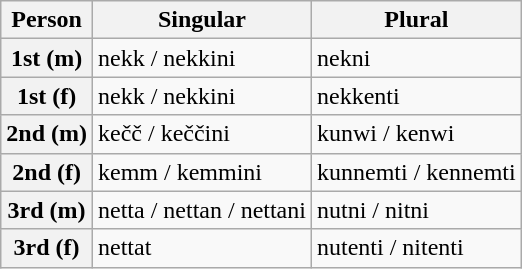<table class="wikitable">
<tr>
<th>Person</th>
<th>Singular</th>
<th>Plural</th>
</tr>
<tr>
<th>1st (m)</th>
<td>nekk / nekkini</td>
<td>nekni</td>
</tr>
<tr>
<th>1st (f)</th>
<td>nekk / nekkini</td>
<td>nekkenti</td>
</tr>
<tr>
<th>2nd (m)</th>
<td>kečč / keččini</td>
<td>kunwi / kenwi</td>
</tr>
<tr>
<th>2nd (f)</th>
<td>kemm / kemmini</td>
<td>kunnemti / kennemti</td>
</tr>
<tr>
<th>3rd (m)</th>
<td>netta / nettan / nettani</td>
<td>nutni / nitni</td>
</tr>
<tr>
<th>3rd (f)</th>
<td>nettat</td>
<td>nutenti / nitenti</td>
</tr>
</table>
